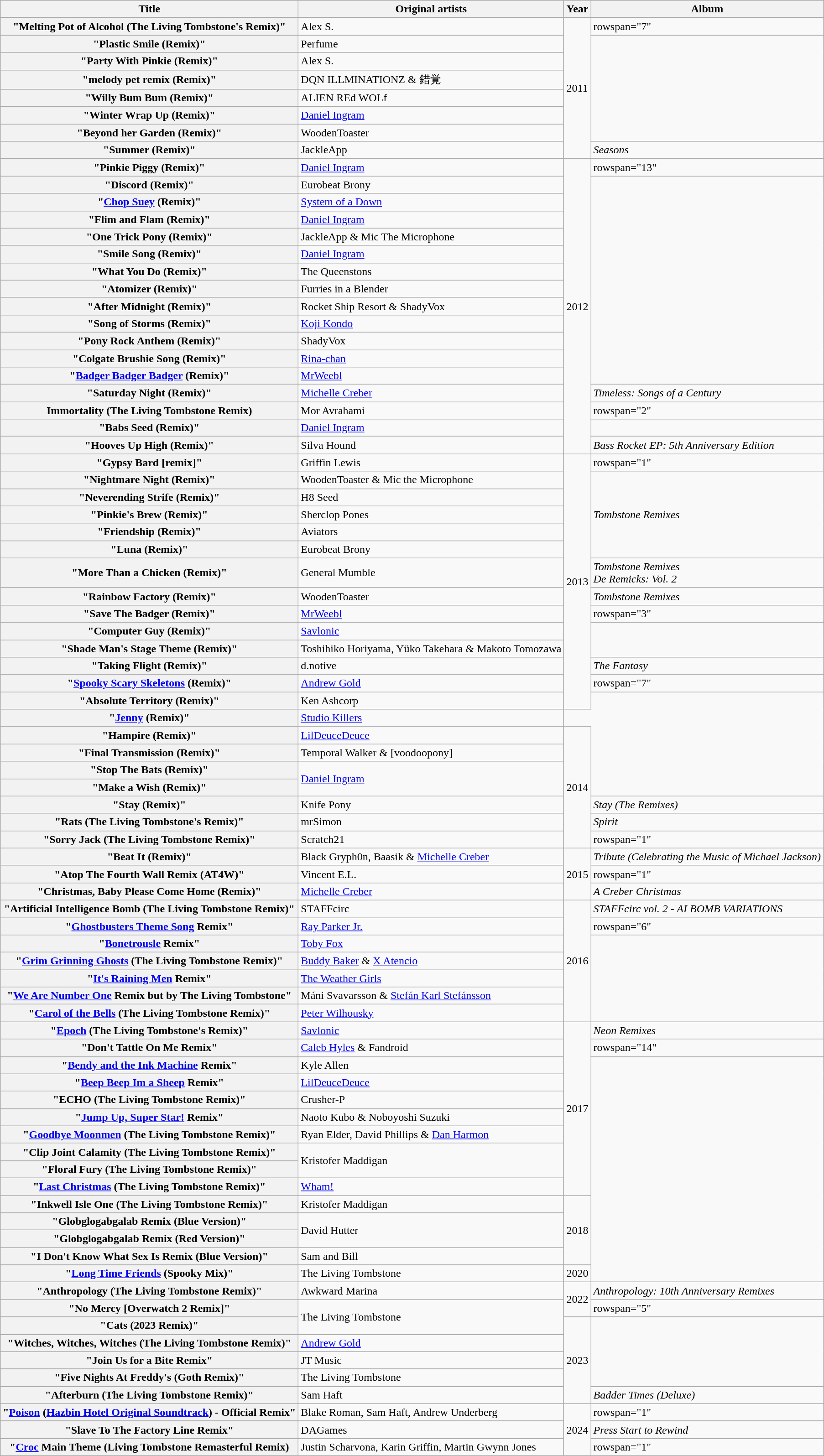<table class="wikitable plainrowheaders">
<tr>
<th scope="col">Title</th>
<th>Original artists</th>
<th>Year</th>
<th scope="col">Album</th>
</tr>
<tr>
<th scope="row">"Melting Pot of Alcohol (The Living Tombstone's Remix)"</th>
<td>Alex S.<br></td>
<td rowspan="8">2011</td>
<td>rowspan="7" </td>
</tr>
<tr>
<th scope="row">"Plastic Smile (Remix)"</th>
<td>Perfume</td>
</tr>
<tr>
<th scope="row">"Party With Pinkie (Remix)"</th>
<td>Alex S.</td>
</tr>
<tr>
<th scope="row">"melody pet remix (Remix)"</th>
<td>DQN ILLMINATIONZ & 錯覚</td>
</tr>
<tr>
<th scope="row">"Willy Bum Bum (Remix)"</th>
<td>ALIEN REd WOLf</td>
</tr>
<tr>
<th scope="row">"Winter Wrap Up (Remix)"</th>
<td><a href='#'>Daniel Ingram</a></td>
</tr>
<tr>
<th scope="row">"Beyond her Garden (Remix)"</th>
<td>WoodenToaster</td>
</tr>
<tr>
<th scope="row">"Summer (Remix)"</th>
<td>JackleApp</td>
<td><em>Seasons</em></td>
</tr>
<tr>
<th scope="row">"Pinkie Piggy (Remix)"</th>
<td><a href='#'>Daniel Ingram</a></td>
<td rowspan="17">2012</td>
<td>rowspan="13" </td>
</tr>
<tr>
<th scope="row">"Discord (Remix)"</th>
<td>Eurobeat Brony</td>
</tr>
<tr>
<th scope="row">"<a href='#'>Chop Suey</a> (Remix)"</th>
<td><a href='#'>System of a Down</a></td>
</tr>
<tr>
<th scope="row">"Flim and Flam (Remix)"</th>
<td><a href='#'>Daniel Ingram</a></td>
</tr>
<tr>
<th scope="row">"One Trick Pony (Remix)"</th>
<td>JackleApp & Mic The Microphone</td>
</tr>
<tr>
<th scope="row">"Smile Song (Remix)"</th>
<td><a href='#'>Daniel Ingram</a></td>
</tr>
<tr>
<th scope="row">"What You Do (Remix)"</th>
<td>The Queenstons</td>
</tr>
<tr>
<th scope="row">"Atomizer (Remix)"<br></th>
<td>Furries in a Blender</td>
</tr>
<tr>
<th scope="row">"After Midnight (Remix)"</th>
<td>Rocket Ship Resort & ShadyVox</td>
</tr>
<tr>
<th scope="row">"Song of Storms (Remix)"</th>
<td><a href='#'>Koji Kondo</a></td>
</tr>
<tr>
<th scope="row">"Pony Rock Anthem (Remix)"</th>
<td>ShadyVox</td>
</tr>
<tr>
<th scope="row">"Colgate Brushie Song (Remix)"</th>
<td><a href='#'>Rina-chan</a></td>
</tr>
<tr>
<th scope="row">"<a href='#'>Badger Badger Badger</a> (Remix)"</th>
<td><a href='#'>MrWeebl</a></td>
</tr>
<tr>
<th scope="row">"Saturday Night (Remix)"</th>
<td><a href='#'>Michelle Creber</a></td>
<td><em>Timeless: Songs of a Century</em></td>
</tr>
<tr>
<th scope="row">Immortality (The Living Tombstone Remix)</th>
<td>Mor Avrahami<br></td>
<td>rowspan="2" </td>
</tr>
<tr>
<th scope="row">"Babs Seed (Remix)"</th>
<td><a href='#'>Daniel Ingram</a></td>
</tr>
<tr>
<th scope="row">"Hooves Up High (Remix)"<br></th>
<td>Silva Hound</td>
<td><em>Bass Rocket EP: 5th Anniversary Edition</em></td>
</tr>
<tr>
<th scope="row">"Gypsy Bard [remix]"</th>
<td>Griffin Lewis</td>
<td rowspan="15">2013</td>
<td>rowspan="1" </td>
</tr>
<tr>
<th scope="row">"Nightmare Night (Remix)"</th>
<td>WoodenToaster & Mic the Microphone</td>
<td rowspan="5"><em>Tombstone Remixes</em></td>
</tr>
<tr>
<th scope="row">"Neverending Strife (Remix)"</th>
<td>H8 Seed</td>
</tr>
<tr>
<th scope="row">"Pinkie's Brew (Remix)"</th>
<td>Sherclop Pones</td>
</tr>
<tr>
<th scope="row">"Friendship (Remix)"</th>
<td>Aviators</td>
</tr>
<tr>
<th scope="row">"Luna (Remix)"</th>
<td>Eurobeat Brony</td>
</tr>
<tr>
<th scope="row">"More Than a Chicken (Remix)"</th>
<td>General Mumble</td>
<td><em>Tombstone Remixes</em><br><em>De Remicks: Vol. 2</em></td>
</tr>
<tr>
<th scope="row">"Rainbow Factory (Remix)"</th>
<td>WoodenToaster</td>
<td><em>Tombstone Remixes</em></td>
</tr>
<tr>
<th scope="row">"Save The Badger (Remix)"</th>
<td><a href='#'>MrWeebl</a></td>
<td>rowspan="3" </td>
</tr>
<tr>
</tr>
<tr>
<th scope="row">"Computer Guy (Remix)"</th>
<td><a href='#'>Savlonic</a></td>
</tr>
<tr>
<th scope="row">"Shade Man's Stage Theme (Remix)"</th>
<td>Toshihiko Horiyama, Yüko Takehara & Makoto Tomozawa</td>
</tr>
<tr>
<th scope="row">"Taking Flight (Remix)"</th>
<td>d.notive</td>
<td><em>The Fantasy</em></td>
</tr>
<tr>
<th scope="row">"<a href='#'>Spooky Scary Skeletons</a> (Remix)"</th>
<td><a href='#'>Andrew Gold</a></td>
<td>rowspan="7" </td>
</tr>
<tr>
<th scope="row">"Absolute Territory (Remix)"</th>
<td>Ken Ashcorp</td>
</tr>
<tr>
<th scope="row">"<a href='#'>Jenny</a> (Remix)"</th>
<td><a href='#'>Studio Killers</a></td>
</tr>
<tr>
<th scope="row">"Hampire (Remix)"</th>
<td><a href='#'>LilDeuceDeuce</a></td>
<td rowspan="7">2014</td>
</tr>
<tr>
<th scope="row">"Final Transmission (Remix)"</th>
<td>Temporal Walker & [voodoopony]</td>
</tr>
<tr>
<th scope="row">"Stop The Bats (Remix)"</th>
<td rowspan="2"><a href='#'>Daniel Ingram</a></td>
</tr>
<tr>
<th scope="row">"Make a Wish (Remix)"<br></th>
</tr>
<tr>
<th scope="row">"Stay (Remix)"</th>
<td>Knife Pony<br></td>
<td><em>Stay (The Remixes)</em></td>
</tr>
<tr>
<th scope="row">"Rats (The Living Tombstone's Remix)"</th>
<td>mrSimon</td>
<td><em>Spirit</em></td>
</tr>
<tr>
<th scope="row">"Sorry Jack (The Living Tombstone Remix)"</th>
<td>Scratch21</td>
<td>rowspan="1" </td>
</tr>
<tr>
<th scope="row">"Beat It (Remix)"</th>
<td>Black Gryph0n, Baasik & <a href='#'>Michelle Creber</a></td>
<td rowspan="3">2015</td>
<td><em>Tribute (Celebrating the Music of Michael Jackson)</em></td>
</tr>
<tr>
<th scope="row">"Atop The Fourth Wall Remix (AT4W)"</th>
<td>Vincent E.L.</td>
<td>rowspan="1" </td>
</tr>
<tr>
<th scope="row">"Christmas, Baby Please Come Home (Remix)"</th>
<td><a href='#'>Michelle Creber</a></td>
<td><em>A Creber Christmas</em></td>
</tr>
<tr>
<th scope="row">"Artificial Intelligence Bomb (The Living Tombstone Remix)"</th>
<td>STAFFcirc</td>
<td rowspan="7">2016</td>
<td><em>STAFFcirc vol. 2 - AI BOMB VARIATIONS</em></td>
</tr>
<tr>
<th scope="row">"<a href='#'>Ghostbusters Theme Song</a> Remix"</th>
<td><a href='#'>Ray Parker Jr.</a></td>
<td>rowspan="6" </td>
</tr>
<tr>
<th scope="row">"<a href='#'>Bonetrousle</a> Remix"</th>
<td><a href='#'>Toby Fox</a></td>
</tr>
<tr>
<th scope="row">"<a href='#'>Grim Grinning Ghosts</a> (The Living Tombstone Remix)"<br></th>
<td><a href='#'>Buddy Baker</a> & <a href='#'>X Atencio</a></td>
</tr>
<tr>
<th scope="row">"<a href='#'>It's Raining Men</a> Remix"<br></th>
<td><a href='#'>The Weather Girls</a></td>
</tr>
<tr>
<th scope="row">"<a href='#'>We Are Number One</a> Remix but by The Living Tombstone"</th>
<td>Máni Svavarsson & <a href='#'>Stefán Karl Stefánsson</a></td>
</tr>
<tr>
<th scope="row">"<a href='#'>Carol of the Bells</a> (The Living Tombstone Remix)"</th>
<td><a href='#'>Peter Wilhousky</a></td>
</tr>
<tr>
<th scope="row">"<a href='#'>Epoch</a> (The Living Tombstone's Remix)"</th>
<td><a href='#'>Savlonic</a></td>
<td rowspan="10">2017</td>
<td><em>Neon Remixes</em></td>
</tr>
<tr>
<th scope="row">"Don't Tattle On Me Remix"</th>
<td><a href='#'>Caleb Hyles</a> & Fandroid</td>
<td>rowspan="14" </td>
</tr>
<tr>
<th scope="row">"<a href='#'>Bendy and the Ink Machine</a> Remix"<br></th>
<td>Kyle Allen</td>
</tr>
<tr>
<th scope="row">"<a href='#'>Beep Beep Im a Sheep</a> Remix"<br></th>
<td><a href='#'>LilDeuceDeuce</a></td>
</tr>
<tr>
<th scope="row">"ECHO (The Living Tombstone Remix)"</th>
<td>Crusher-P</td>
</tr>
<tr>
<th scope="row">"<a href='#'>Jump Up, Super Star!</a> Remix"</th>
<td>Naoto Kubo & Noboyoshi Suzuki</td>
</tr>
<tr>
<th scope="row">"<a href='#'>Goodbye Moonmen</a> (The Living Tombstone Remix)"</th>
<td>Ryan Elder, David Phillips & <a href='#'>Dan Harmon</a></td>
</tr>
<tr>
<th scope="row">"Clip Joint Calamity (The Living Tombstone Remix)"</th>
<td rowspan="2">Kristofer Maddigan</td>
</tr>
<tr>
<th scope="row">"Floral Fury (The Living Tombstone Remix)"</th>
</tr>
<tr>
<th scope="row">"<a href='#'>Last Christmas</a> (The Living Tombstone Remix)"</th>
<td><a href='#'>Wham!</a></td>
</tr>
<tr>
<th scope="row">"Inkwell Isle One (The Living Tombstone Remix)"</th>
<td>Kristofer Maddigan</td>
<td rowspan="4">2018</td>
</tr>
<tr>
<th scope="row">"Globglogabgalab Remix (Blue Version)"</th>
<td rowspan="2">David Hutter</td>
</tr>
<tr>
<th scope="row">"Globglogabgalab Remix (Red Version)"</th>
</tr>
<tr>
<th scope="row">"I Don't Know What Sex Is Remix (Blue Version)"</th>
<td>Sam and Bill</td>
</tr>
<tr>
<th scope="row">"<a href='#'>Long Time Friends</a> (Spooky Mix)"</th>
<td>The Living Tombstone</td>
<td>2020</td>
</tr>
<tr>
<th scope="row">"Anthropology (The Living Tombstone Remix)"</th>
<td>Awkward Marina</td>
<td rowspan="2">2022</td>
<td><em>Anthropology: 10th Anniversary Remixes</em></td>
</tr>
<tr>
<th scope="row">"No Mercy [Overwatch 2 Remix]"<br></th>
<td rowspan="2">The Living Tombstone</td>
<td>rowspan="5" </td>
</tr>
<tr>
<th scope="row">"Cats (2023 Remix)"</th>
<td rowspan="5">2023</td>
</tr>
<tr>
<th scope="row">"Witches, Witches, Witches (The Living Tombstone Remix)"</th>
<td><a href='#'>Andrew Gold</a></td>
</tr>
<tr>
<th scope="row">"Join Us for a Bite Remix"</th>
<td>JT Music</td>
</tr>
<tr>
<th scope="row">"Five Nights At Freddy's (Goth Remix)"<br></th>
<td>The Living Tombstone</td>
</tr>
<tr>
<th scope="row">"Afterburn (The Living Tombstone Remix)"</th>
<td>Sam Haft</td>
<td><em>Badder Times (Deluxe)</em></td>
</tr>
<tr>
<th scope="row">"<a href='#'>Poison</a> (<a href='#'>Hazbin Hotel Original Soundtrack</a>) - Official Remix"</th>
<td>Blake Roman, Sam Haft, Andrew Underberg</td>
<td rowspan="3">2024</td>
<td>rowspan="1" </td>
</tr>
<tr>
<th scope="row">"Slave To The Factory Line Remix"</th>
<td>DAGames</td>
<td><em>Press Start to Rewind</em></td>
</tr>
<tr>
<th scope="row">"<a href='#'>Croc</a> Main Theme (Living Tombstone Remasterful Remix)</th>
<td>Justin Scharvona, Karin Griffin, Martin Gwynn Jones</td>
<td>rowspan="1" </td>
</tr>
</table>
